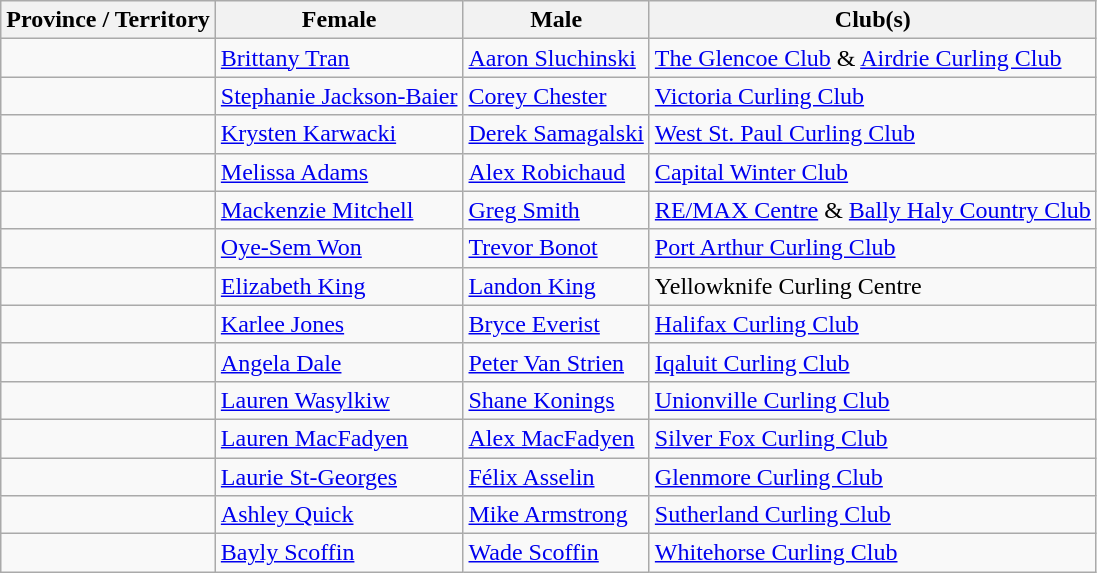<table class="wikitable">
<tr>
<th>Province / Territory</th>
<th>Female</th>
<th>Male</th>
<th>Club(s)</th>
</tr>
<tr>
<td></td>
<td><a href='#'>Brittany Tran</a></td>
<td><a href='#'>Aaron Sluchinski</a></td>
<td><a href='#'>The Glencoe Club</a> & <a href='#'>Airdrie Curling Club</a></td>
</tr>
<tr>
<td></td>
<td><a href='#'>Stephanie Jackson-Baier</a></td>
<td><a href='#'>Corey Chester</a></td>
<td><a href='#'>Victoria Curling Club</a></td>
</tr>
<tr>
<td></td>
<td><a href='#'>Krysten Karwacki</a></td>
<td><a href='#'>Derek Samagalski</a></td>
<td><a href='#'>West St. Paul Curling Club</a></td>
</tr>
<tr>
<td></td>
<td><a href='#'>Melissa Adams</a></td>
<td><a href='#'>Alex Robichaud</a></td>
<td><a href='#'>Capital Winter Club</a></td>
</tr>
<tr>
<td></td>
<td><a href='#'>Mackenzie Mitchell</a></td>
<td><a href='#'>Greg Smith</a></td>
<td><a href='#'>RE/MAX Centre</a> & <a href='#'>Bally Haly Country Club</a></td>
</tr>
<tr>
<td></td>
<td><a href='#'>Oye-Sem Won</a></td>
<td><a href='#'>Trevor Bonot</a></td>
<td><a href='#'>Port Arthur Curling Club</a></td>
</tr>
<tr>
<td></td>
<td><a href='#'>Elizabeth King</a></td>
<td><a href='#'>Landon King</a></td>
<td>Yellowknife Curling Centre</td>
</tr>
<tr>
<td></td>
<td><a href='#'>Karlee Jones</a></td>
<td><a href='#'>Bryce Everist</a></td>
<td><a href='#'>Halifax Curling Club</a></td>
</tr>
<tr>
<td></td>
<td><a href='#'>Angela Dale</a></td>
<td><a href='#'>Peter Van Strien</a></td>
<td><a href='#'>Iqaluit Curling Club</a></td>
</tr>
<tr>
<td></td>
<td><a href='#'>Lauren Wasylkiw</a></td>
<td><a href='#'>Shane Konings</a></td>
<td><a href='#'>Unionville Curling Club</a></td>
</tr>
<tr>
<td></td>
<td><a href='#'>Lauren MacFadyen</a></td>
<td><a href='#'>Alex MacFadyen</a></td>
<td><a href='#'>Silver Fox Curling Club</a></td>
</tr>
<tr>
<td></td>
<td><a href='#'>Laurie St-Georges</a></td>
<td><a href='#'>Félix Asselin</a></td>
<td><a href='#'>Glenmore Curling Club</a></td>
</tr>
<tr>
<td></td>
<td><a href='#'>Ashley Quick</a></td>
<td><a href='#'>Mike Armstrong</a></td>
<td><a href='#'>Sutherland Curling Club</a></td>
</tr>
<tr>
<td></td>
<td><a href='#'>Bayly Scoffin</a></td>
<td><a href='#'>Wade Scoffin</a></td>
<td><a href='#'>Whitehorse Curling Club</a></td>
</tr>
</table>
